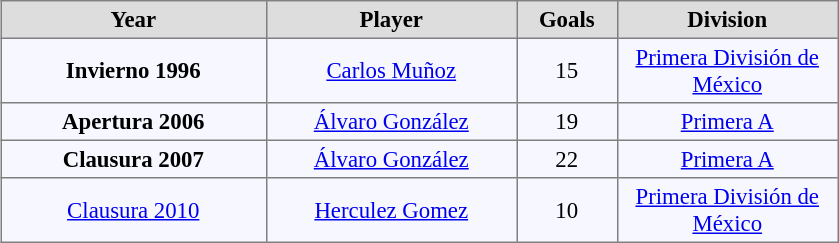<table align="center" bgcolor="#f7f8ff" cellpadding="3" cellspacing="0" border="1" style="font-size: 95%; border: gray solid 1px; border-collapse: collapse;">
<tr align=center bgcolor=#DDDDDD style="color:black;">
<th width="170">Year</th>
<th width="160">Player</th>
<th width="60">Goals</th>
<th width="140">Division</th>
</tr>
<tr align=center>
<td><strong>Invierno 1996</strong></td>
<td> <a href='#'>Carlos Muñoz</a></td>
<td>15</td>
<td><a href='#'>Primera División de México</a></td>
</tr>
<tr align=center>
<td><strong>Apertura 2006</strong></td>
<td> <a href='#'>Álvaro González</a></td>
<td>19</td>
<td><a href='#'>Primera A</a></td>
</tr>
<tr align=center>
<td><strong>Clausura 2007 </strong></td>
<td> <a href='#'>Álvaro González</a></td>
<td>22</td>
<td><a href='#'>Primera A</a></td>
</tr>
<tr align=center>
<td><a href='#'>Clausura 2010</a></td>
<td> <a href='#'>Herculez Gomez</a></td>
<td>10</td>
<td><a href='#'>Primera División de México</a></td>
</tr>
</table>
